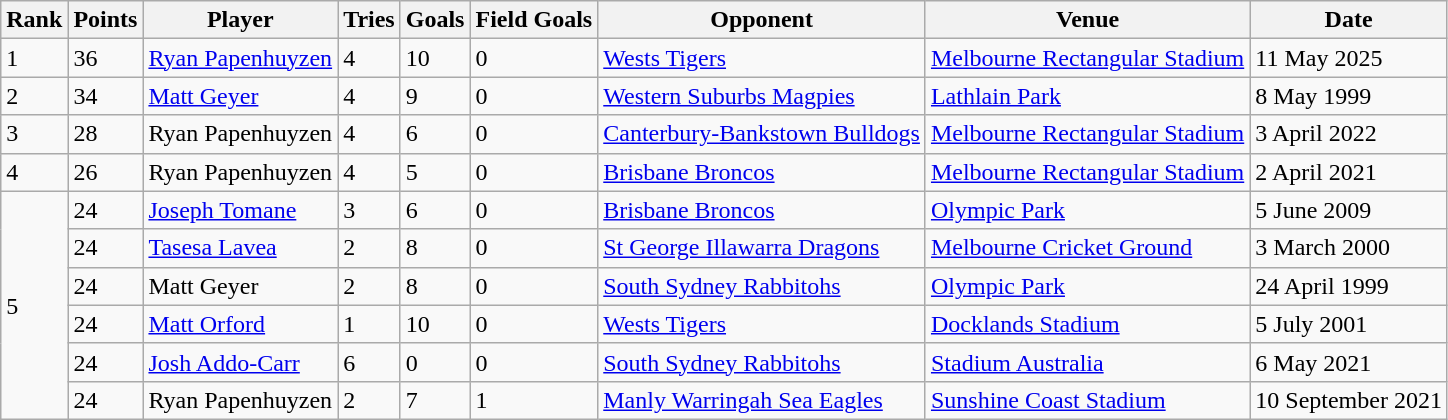<table class="wikitable">
<tr>
<th>Rank</th>
<th>Points</th>
<th>Player</th>
<th>Tries</th>
<th>Goals</th>
<th>Field Goals</th>
<th>Opponent</th>
<th>Venue</th>
<th>Date</th>
</tr>
<tr>
<td>1</td>
<td>36</td>
<td><a href='#'>Ryan Papenhuyzen</a></td>
<td>4</td>
<td>10</td>
<td>0</td>
<td><a href='#'>Wests Tigers</a></td>
<td><a href='#'>Melbourne Rectangular Stadium</a></td>
<td>11 May 2025</td>
</tr>
<tr>
<td>2</td>
<td>34</td>
<td><a href='#'>Matt Geyer</a></td>
<td>4</td>
<td>9</td>
<td>0</td>
<td><a href='#'>Western Suburbs Magpies</a></td>
<td><a href='#'>Lathlain Park</a></td>
<td>8 May 1999</td>
</tr>
<tr>
<td>3</td>
<td>28</td>
<td>Ryan Papenhuyzen</td>
<td>4</td>
<td>6</td>
<td>0</td>
<td><a href='#'>Canterbury-Bankstown Bulldogs</a></td>
<td><a href='#'>Melbourne Rectangular Stadium</a></td>
<td>3 April 2022</td>
</tr>
<tr>
<td>4</td>
<td>26</td>
<td>Ryan Papenhuyzen</td>
<td>4</td>
<td>5</td>
<td>0</td>
<td><a href='#'>Brisbane Broncos</a></td>
<td><a href='#'>Melbourne Rectangular Stadium</a></td>
<td>2 April 2021</td>
</tr>
<tr>
<td rowspan= "6">5</td>
<td>24</td>
<td><a href='#'>Joseph Tomane</a></td>
<td>3</td>
<td>6</td>
<td>0</td>
<td><a href='#'>Brisbane Broncos</a></td>
<td><a href='#'>Olympic Park</a></td>
<td>5 June 2009</td>
</tr>
<tr>
<td>24</td>
<td><a href='#'>Tasesa Lavea</a></td>
<td>2</td>
<td>8</td>
<td>0</td>
<td><a href='#'>St George Illawarra Dragons</a></td>
<td><a href='#'>Melbourne Cricket Ground</a></td>
<td>3 March 2000</td>
</tr>
<tr>
<td>24</td>
<td>Matt Geyer</td>
<td>2</td>
<td>8</td>
<td>0</td>
<td><a href='#'>South Sydney Rabbitohs</a></td>
<td><a href='#'>Olympic Park</a></td>
<td>24 April 1999</td>
</tr>
<tr>
<td>24</td>
<td><a href='#'>Matt Orford</a></td>
<td>1</td>
<td>10</td>
<td>0</td>
<td><a href='#'>Wests Tigers</a></td>
<td><a href='#'>Docklands Stadium</a></td>
<td>5 July 2001</td>
</tr>
<tr>
<td>24</td>
<td><a href='#'>Josh Addo-Carr</a></td>
<td>6</td>
<td>0</td>
<td>0</td>
<td><a href='#'>South Sydney Rabbitohs</a></td>
<td><a href='#'>Stadium Australia</a></td>
<td>6 May 2021</td>
</tr>
<tr>
<td>24</td>
<td>Ryan Papenhuyzen</td>
<td>2</td>
<td>7</td>
<td>1</td>
<td><a href='#'>Manly Warringah Sea Eagles</a></td>
<td><a href='#'>Sunshine Coast Stadium</a></td>
<td>10 September 2021</td>
</tr>
</table>
